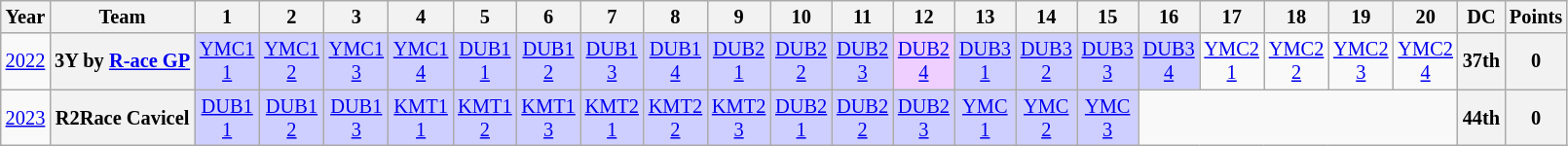<table class="wikitable" style="text-align:center; font-size:85%">
<tr>
<th>Year</th>
<th>Team</th>
<th>1</th>
<th>2</th>
<th>3</th>
<th>4</th>
<th>5</th>
<th>6</th>
<th>7</th>
<th>8</th>
<th>9</th>
<th>10</th>
<th>11</th>
<th>12</th>
<th>13</th>
<th>14</th>
<th>15</th>
<th>16</th>
<th>17</th>
<th>18</th>
<th>19</th>
<th>20</th>
<th>DC</th>
<th>Points</th>
</tr>
<tr>
<td><a href='#'>2022</a></td>
<th nowrap>3Y by <a href='#'>R-ace GP</a></th>
<td style="background:#CFCFFF;"><a href='#'>YMC1<br>1</a><br></td>
<td style="background:#CFCFFF;"><a href='#'>YMC1<br>2</a><br></td>
<td style="background:#CFCFFF;"><a href='#'>YMC1<br>3</a><br></td>
<td style="background:#CFCFFF;"><a href='#'>YMC1<br>4</a><br></td>
<td style="background:#CFCFFF;"><a href='#'>DUB1<br>1</a><br></td>
<td style="background:#CFCFFF;"><a href='#'>DUB1<br>2</a><br></td>
<td style="background:#CFCFFF;"><a href='#'>DUB1<br>3</a><br></td>
<td style="background:#CFCFFF;"><a href='#'>DUB1<br>4</a><br></td>
<td style="background:#CFCFFF;"><a href='#'>DUB2<br>1</a><br></td>
<td style="background:#CFCFFF;"><a href='#'>DUB2<br>2</a><br></td>
<td style="background:#CFCFFF;"><a href='#'>DUB2<br>3</a><br></td>
<td style="background:#EFCFFF;"><a href='#'>DUB2<br>4</a><br></td>
<td style="background:#CFCFFF;"><a href='#'>DUB3<br>1</a><br></td>
<td style="background:#CFCFFF;"><a href='#'>DUB3<br>2</a><br></td>
<td style="background:#CFCFFF;"><a href='#'>DUB3<br>3</a><br></td>
<td style="background:#CFCFFF;"><a href='#'>DUB3<br>4</a><br></td>
<td><a href='#'>YMC2<br>1</a></td>
<td><a href='#'>YMC2<br>2</a></td>
<td><a href='#'>YMC2<br>3</a></td>
<td><a href='#'>YMC2<br>4</a></td>
<th>37th</th>
<th>0</th>
</tr>
<tr>
<td><a href='#'>2023</a></td>
<th nowrap>R2Race Cavicel</th>
<td style="background:#CFCFFF;"><a href='#'>DUB1<br>1</a><br> </td>
<td style="background:#CFCFFF;"><a href='#'>DUB1<br>2</a> <br> </td>
<td style="background:#CFCFFF;"><a href='#'>DUB1<br>3</a> <br> </td>
<td style="background:#CFCFFF;"><a href='#'>KMT1<br>1</a> <br> </td>
<td style="background:#CFCFFF;"><a href='#'>KMT1<br>2</a> <br> </td>
<td style="background:#CFCFFF;"><a href='#'>KMT1<br>3</a> <br> </td>
<td style="background:#CFCFFF;"><a href='#'>KMT2<br>1</a> <br> </td>
<td style="background:#CFCFFF;"><a href='#'>KMT2<br>2</a><br> </td>
<td style="background:#CFCFFF;"><a href='#'>KMT2<br>3</a> <br> </td>
<td style="background:#CFCFFF;"><a href='#'>DUB2<br>1</a><br></td>
<td style="background:#CFCFFF;"><a href='#'>DUB2<br>2</a><br></td>
<td style="background:#CFCFFF;"><a href='#'>DUB2<br>3</a><br></td>
<td style="background:#CFCFFF;"><a href='#'>YMC<br>1</a><br></td>
<td style="background:#CFCFFF;"><a href='#'>YMC<br>2</a><br></td>
<td style="background:#CFCFFF;"><a href='#'>YMC<br>3</a><br></td>
<td colspan=5></td>
<th>44th</th>
<th>0</th>
</tr>
</table>
